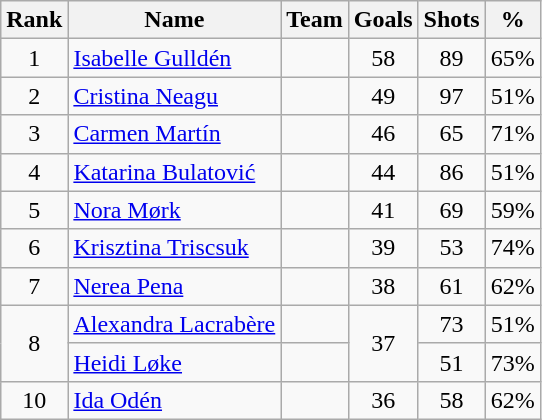<table class="wikitable" style="text-align: center;">
<tr>
<th>Rank</th>
<th>Name</th>
<th>Team</th>
<th>Goals</th>
<th>Shots</th>
<th>%</th>
</tr>
<tr>
<td>1</td>
<td align="left"><a href='#'>Isabelle Gulldén</a></td>
<td align="left"></td>
<td>58</td>
<td>89</td>
<td>65%</td>
</tr>
<tr>
<td>2</td>
<td align="left"><a href='#'>Cristina Neagu</a></td>
<td align="left"></td>
<td>49</td>
<td>97</td>
<td>51%</td>
</tr>
<tr>
<td>3</td>
<td align="left"><a href='#'>Carmen Martín</a></td>
<td align="left"></td>
<td>46</td>
<td>65</td>
<td>71%</td>
</tr>
<tr>
<td>4</td>
<td align="left"><a href='#'>Katarina Bulatović</a></td>
<td align="left"></td>
<td>44</td>
<td>86</td>
<td>51%</td>
</tr>
<tr>
<td>5</td>
<td align="left"><a href='#'>Nora Mørk</a></td>
<td align="left"></td>
<td>41</td>
<td>69</td>
<td>59%</td>
</tr>
<tr>
<td>6</td>
<td align="left"><a href='#'>Krisztina Triscsuk</a></td>
<td align="left"></td>
<td>39</td>
<td>53</td>
<td>74%</td>
</tr>
<tr>
<td>7</td>
<td align="left"><a href='#'>Nerea Pena</a></td>
<td align="left"></td>
<td>38</td>
<td>61</td>
<td>62%</td>
</tr>
<tr>
<td rowspan=2>8</td>
<td align="left"><a href='#'>Alexandra Lacrabère</a></td>
<td align="left"></td>
<td rowspan=2>37</td>
<td>73</td>
<td>51%</td>
</tr>
<tr>
<td align="left"><a href='#'>Heidi Løke</a></td>
<td align="left"></td>
<td>51</td>
<td>73%</td>
</tr>
<tr>
<td>10</td>
<td align="left"><a href='#'>Ida Odén</a></td>
<td align="left"></td>
<td>36</td>
<td>58</td>
<td>62%</td>
</tr>
</table>
